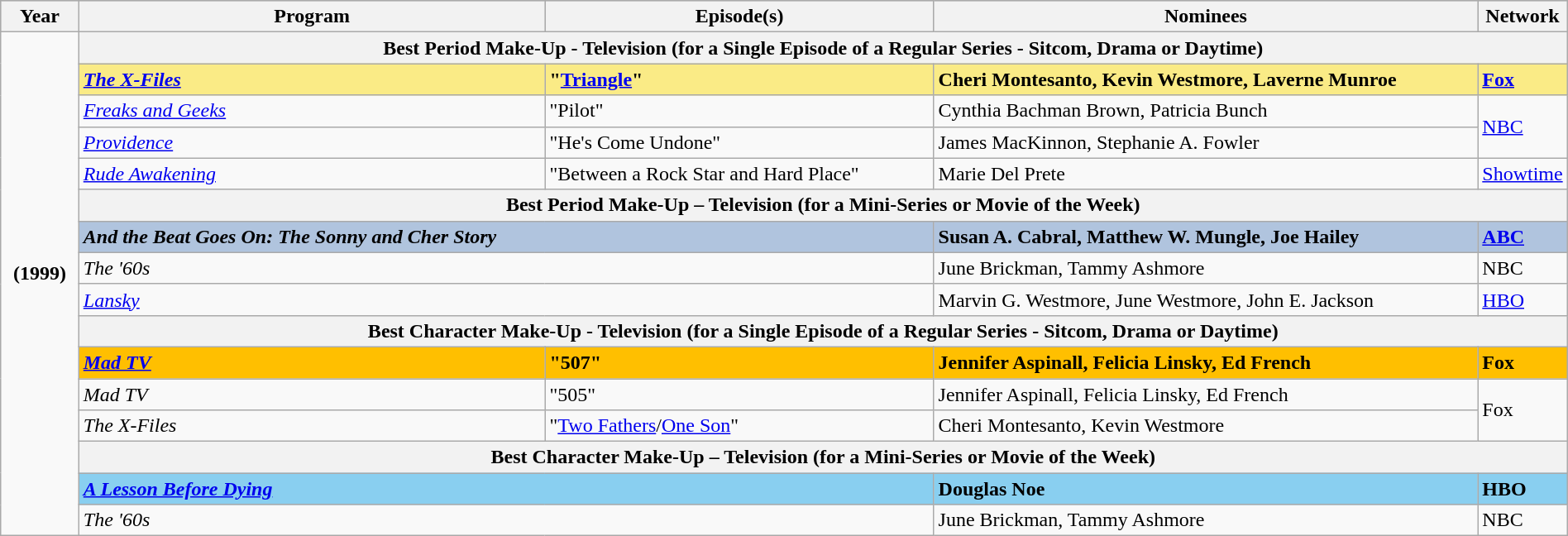<table class="wikitable" style="width:100%">
<tr bgcolor="#bebebe">
<th width="5%">Year</th>
<th width="30%">Program</th>
<th width="25%">Episode(s)</th>
<th width="35%">Nominees</th>
<th width="10%">Network</th>
</tr>
<tr>
<td rowspan=16 style="text-align:center"><strong>(1999)</strong><br> <br></td>
<th colspan="4">Best Period Make-Up - Television (for a Single Episode of a Regular Series - Sitcom, Drama or Daytime)</th>
</tr>
<tr style="background:#FAEB86">
<td><strong><em><a href='#'>The X-Files</a></em></strong></td>
<td><strong>"<a href='#'>Triangle</a>"</strong></td>
<td><strong>Cheri Montesanto, Kevin Westmore, Laverne Munroe</strong></td>
<td><strong><a href='#'>Fox</a></strong></td>
</tr>
<tr>
<td><em><a href='#'>Freaks and Geeks</a></em></td>
<td>"Pilot"</td>
<td>Cynthia Bachman Brown, Patricia Bunch</td>
<td rowspan="2"><a href='#'>NBC</a></td>
</tr>
<tr>
<td><em><a href='#'>Providence</a></em></td>
<td>"He's Come Undone"</td>
<td>James MacKinnon, Stephanie A. Fowler</td>
</tr>
<tr>
<td><em><a href='#'>Rude Awakening</a></em></td>
<td>"Between a Rock Star and Hard Place"</td>
<td>Marie Del Prete</td>
<td><a href='#'>Showtime</a></td>
</tr>
<tr>
<th colspan="4">Best Period Make-Up – Television (for a Mini-Series or Movie of the Week)</th>
</tr>
<tr style="background:#B0C4DE;">
<td colspan="2"><strong><em>And the Beat Goes On: The Sonny and Cher Story</em></strong></td>
<td><strong>Susan A. Cabral, Matthew W. Mungle, Joe Hailey</strong></td>
<td><strong><a href='#'>ABC</a></strong></td>
</tr>
<tr>
<td colspan="2"><em>The '60s</em></td>
<td>June Brickman, Tammy Ashmore</td>
<td>NBC</td>
</tr>
<tr>
<td colspan="2"><em><a href='#'>Lansky</a></em></td>
<td>Marvin G. Westmore, June Westmore, John E. Jackson</td>
<td><a href='#'>HBO</a></td>
</tr>
<tr>
<th colspan="4">Best Character Make-Up - Television (for a Single Episode of a Regular Series - Sitcom, Drama or Daytime)</th>
</tr>
<tr style="background:#FFBF00">
<td><strong><em><a href='#'>Mad TV</a></em></strong></td>
<td><strong>"507"</strong></td>
<td><strong>Jennifer Aspinall, Felicia Linsky, Ed French</strong></td>
<td><strong>Fox</strong></td>
</tr>
<tr>
<td><em>Mad TV</em></td>
<td>"505"</td>
<td>Jennifer Aspinall, Felicia Linsky, Ed French</td>
<td rowspan="2">Fox</td>
</tr>
<tr>
<td><em>The X-Files</em></td>
<td>"<a href='#'>Two Fathers</a>/<a href='#'>One Son</a>"</td>
<td>Cheri Montesanto, Kevin Westmore</td>
</tr>
<tr>
<th colspan="4">Best Character Make-Up – Television (for a Mini-Series or Movie of the Week)</th>
</tr>
<tr style="background:#89CFF0;">
<td colspan="2"><strong><em><a href='#'>A Lesson Before Dying</a></em></strong></td>
<td><strong>Douglas Noe</strong></td>
<td><strong>HBO</strong></td>
</tr>
<tr>
<td colspan="2"><em>The '60s</em></td>
<td>June Brickman, Tammy Ashmore</td>
<td>NBC</td>
</tr>
</table>
